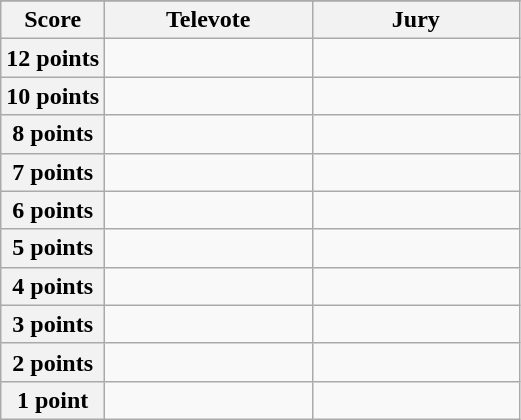<table class="wikitable">
<tr>
</tr>
<tr>
<th scope="col" width="20%">Score</th>
<th scope="col" width="40%">Televote</th>
<th scope="col" width="40%">Jury</th>
</tr>
<tr>
<th scope="row">12 points</th>
<td></td>
<td></td>
</tr>
<tr>
<th scope="row">10 points</th>
<td></td>
<td></td>
</tr>
<tr>
<th scope="row">8 points</th>
<td></td>
<td></td>
</tr>
<tr>
<th scope="row">7 points</th>
<td></td>
<td></td>
</tr>
<tr>
<th scope="row">6 points</th>
<td></td>
<td></td>
</tr>
<tr>
<th scope="row">5 points</th>
<td></td>
<td></td>
</tr>
<tr>
<th scope="row">4 points</th>
<td></td>
<td></td>
</tr>
<tr>
<th scope="row">3 points</th>
<td></td>
<td></td>
</tr>
<tr>
<th scope="row">2 points</th>
<td></td>
<td></td>
</tr>
<tr>
<th scope="row">1 point</th>
<td></td>
<td></td>
</tr>
</table>
